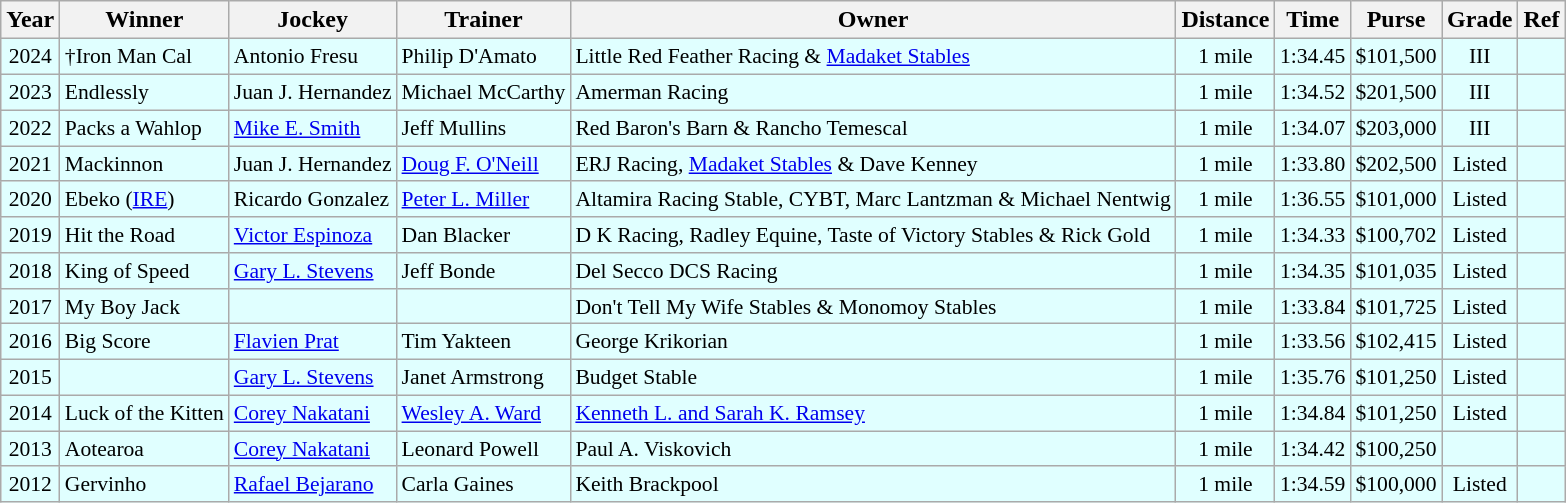<table class="wikitable sortable">
<tr>
<th>Year</th>
<th>Winner</th>
<th>Jockey</th>
<th>Trainer</th>
<th>Owner</th>
<th>Distance</th>
<th>Time</th>
<th>Purse</th>
<th>Grade</th>
<th>Ref</th>
</tr>
<tr style="font-size:90%; background-color:lightcyan">
<td align=center>2024</td>
<td>†Iron Man Cal</td>
<td>Antonio Fresu</td>
<td>Philip D'Amato</td>
<td>Little Red Feather Racing & <a href='#'>Madaket Stables</a></td>
<td align=center>1 mile</td>
<td align=center>1:34.45</td>
<td align=center>$101,500</td>
<td align=center>III</td>
<td></td>
</tr>
<tr style="font-size:90%; background-color:lightcyan">
<td align=center>2023</td>
<td>Endlessly</td>
<td>Juan J. Hernandez</td>
<td>Michael McCarthy</td>
<td>Amerman Racing</td>
<td align=center>1 mile</td>
<td align=center>1:34.52</td>
<td align=center>$201,500</td>
<td align=center>III</td>
<td></td>
</tr>
<tr style="font-size:90%; background-color:lightcyan">
<td align=center>2022</td>
<td>Packs a Wahlop</td>
<td><a href='#'>Mike E. Smith</a></td>
<td>Jeff Mullins</td>
<td>Red Baron's Barn & Rancho Temescal</td>
<td align=center>1 mile</td>
<td align=center>1:34.07</td>
<td align=center>$203,000</td>
<td align=center>III</td>
<td></td>
</tr>
<tr style="font-size:90%; background-color:lightcyan">
<td align=center>2021</td>
<td>Mackinnon</td>
<td>Juan J. Hernandez</td>
<td><a href='#'>Doug F. O'Neill</a></td>
<td>ERJ Racing, <a href='#'>Madaket Stables</a> & Dave Kenney</td>
<td align=center>1 mile</td>
<td align=center>1:33.80</td>
<td align=center>$202,500</td>
<td align=center>Listed</td>
<td></td>
</tr>
<tr style="font-size:90%; background-color:lightcyan">
<td align=center>2020</td>
<td>Ebeko (<a href='#'>IRE</a>)</td>
<td>Ricardo Gonzalez</td>
<td><a href='#'>Peter L. Miller</a></td>
<td>Altamira Racing Stable, CYBT, Marc Lantzman & Michael Nentwig</td>
<td align=center>1 mile</td>
<td align=center>1:36.55</td>
<td align=center>$101,000</td>
<td align=center>Listed</td>
<td></td>
</tr>
<tr style="font-size:90%; background-color:lightcyan">
<td align=center>2019</td>
<td>Hit the Road</td>
<td><a href='#'>Victor Espinoza</a></td>
<td>Dan Blacker</td>
<td>D K Racing, Radley Equine, Taste of Victory Stables & Rick Gold</td>
<td align=center>1 mile</td>
<td align=center>1:34.33</td>
<td align=center>$100,702</td>
<td align=center>Listed</td>
<td></td>
</tr>
<tr style="font-size:90%; background-color:lightcyan">
<td align=center>2018</td>
<td>King of Speed</td>
<td><a href='#'>Gary L. Stevens</a></td>
<td>Jeff Bonde</td>
<td>Del Secco DCS Racing</td>
<td align=center>1 mile</td>
<td align=center>1:34.35</td>
<td align=center>$101,035</td>
<td align=center>Listed</td>
<td></td>
</tr>
<tr style="font-size:90%; background-color:lightcyan">
<td align=center>2017</td>
<td>My Boy Jack</td>
<td></td>
<td></td>
<td>Don't Tell My Wife Stables & Monomoy Stables</td>
<td align=center>1 mile</td>
<td align=center>1:33.84</td>
<td align=center>$101,725</td>
<td align=center>Listed</td>
<td></td>
</tr>
<tr style="font-size:90%; background-color:lightcyan">
<td align=center>2016</td>
<td>Big Score</td>
<td><a href='#'>Flavien Prat</a></td>
<td>Tim Yakteen</td>
<td>George Krikorian</td>
<td align=center>1 mile</td>
<td align=center>1:33.56</td>
<td align=center>$102,415</td>
<td align=center>Listed</td>
<td></td>
</tr>
<tr style="font-size:90%; background-color:lightcyan">
<td align=center>2015</td>
<td></td>
<td><a href='#'>Gary L. Stevens</a></td>
<td>Janet Armstrong</td>
<td>Budget Stable</td>
<td align=center>1 mile</td>
<td align=center>1:35.76</td>
<td align=center>$101,250</td>
<td align=center>Listed</td>
<td></td>
</tr>
<tr style="font-size:90%; background-color:lightcyan">
<td align=center>2014</td>
<td>Luck of the Kitten</td>
<td><a href='#'>Corey Nakatani</a></td>
<td><a href='#'>Wesley A. Ward</a></td>
<td><a href='#'>Kenneth L. and Sarah K. Ramsey</a></td>
<td align=center>1 mile</td>
<td align=center>1:34.84</td>
<td align=center>$101,250</td>
<td align=center>Listed</td>
<td></td>
</tr>
<tr style="font-size:90%; background-color:lightcyan">
<td align=center>2013</td>
<td>Aotearoa</td>
<td><a href='#'>Corey Nakatani</a></td>
<td>Leonard Powell</td>
<td>Paul A. Viskovich</td>
<td align=center>1 mile</td>
<td align=center>1:34.42</td>
<td align=center>$100,250</td>
<td align=center></td>
<td></td>
</tr>
<tr style="font-size:90%; background-color:lightcyan">
<td align=center>2012</td>
<td>Gervinho</td>
<td><a href='#'>Rafael Bejarano</a></td>
<td>Carla Gaines</td>
<td>Keith Brackpool</td>
<td align=center>1 mile</td>
<td align=center>1:34.59</td>
<td align=center>$100,000</td>
<td align=center>Listed</td>
<td></td>
</tr>
</table>
